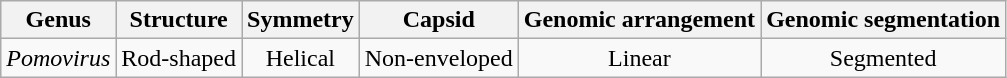<table class="wikitable sortable" style="text-align:center">
<tr>
<th>Genus</th>
<th>Structure</th>
<th>Symmetry</th>
<th>Capsid</th>
<th>Genomic arrangement</th>
<th>Genomic segmentation</th>
</tr>
<tr>
<td><em>Pomovirus</em></td>
<td>Rod-shaped</td>
<td>Helical</td>
<td>Non-enveloped</td>
<td>Linear</td>
<td>Segmented</td>
</tr>
</table>
